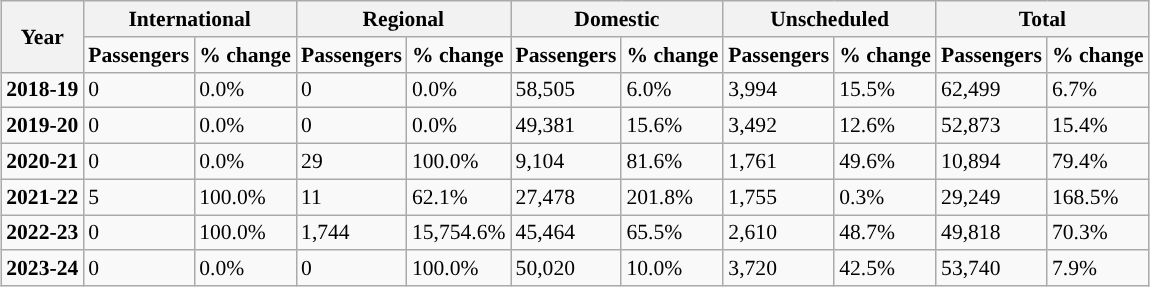<table class="wikitable" style="font-size:90%;margin:auto;">
<tr>
<th rowspan="2">Year</th>
<th colspan="2">International</th>
<th colspan="2">Regional</th>
<th colspan="2">Domestic</th>
<th colspan="2">Unscheduled</th>
<th colspan="2">Total</th>
</tr>
<tr>
<td><strong>Passengers</strong></td>
<td><strong>% change</strong></td>
<td><strong>Passengers</strong></td>
<td><strong>% change</strong></td>
<td><strong>Passengers</strong></td>
<td><strong>% change</strong></td>
<td><strong>Passengers</strong></td>
<td><strong>% change</strong></td>
<td><strong>Passengers</strong></td>
<td><strong>% change</strong></td>
</tr>
<tr>
<td><strong>2018-19</strong></td>
<td>0</td>
<td>0.0%</td>
<td>0</td>
<td>0.0%</td>
<td>58,505</td>
<td>6.0%</td>
<td>3,994</td>
<td>15.5%</td>
<td>62,499</td>
<td>6.7%</td>
</tr>
<tr>
<td><strong>2019-20</strong></td>
<td>0</td>
<td>0.0%</td>
<td>0</td>
<td>0.0%</td>
<td>49,381</td>
<td>15.6%</td>
<td>3,492</td>
<td>12.6%</td>
<td>52,873</td>
<td>15.4%</td>
</tr>
<tr>
<td><strong>2020-21</strong></td>
<td>0</td>
<td>0.0%</td>
<td>29</td>
<td>100.0%</td>
<td>9,104</td>
<td>81.6%</td>
<td>1,761</td>
<td>49.6%</td>
<td>10,894</td>
<td>79.4%</td>
</tr>
<tr>
<td><strong>2021-22</strong></td>
<td>5</td>
<td>100.0%</td>
<td>11</td>
<td>62.1%</td>
<td>27,478</td>
<td>201.8%</td>
<td>1,755</td>
<td>0.3%</td>
<td>29,249</td>
<td>168.5%</td>
</tr>
<tr>
<td><strong>2022-23</strong></td>
<td>0</td>
<td>100.0%</td>
<td>1,744</td>
<td>15,754.6%</td>
<td>45,464</td>
<td>65.5%</td>
<td>2,610</td>
<td>48.7%</td>
<td>49,818</td>
<td>70.3%</td>
</tr>
<tr>
<td><strong>2023-24</strong></td>
<td>0</td>
<td>0.0%</td>
<td>0</td>
<td>100.0%</td>
<td>50,020</td>
<td>10.0%</td>
<td>3,720</td>
<td>42.5%</td>
<td>53,740</td>
<td>7.9%</td>
</tr>
</table>
